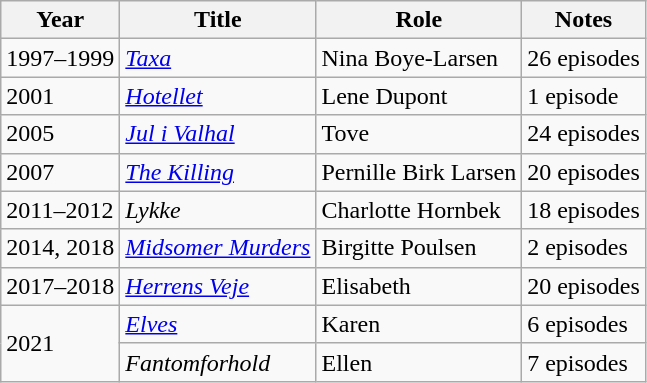<table class="wikitable sortable">
<tr>
<th>Year</th>
<th>Title</th>
<th>Role</th>
<th class="unsortable">Notes</th>
</tr>
<tr>
<td>1997–1999</td>
<td><em><a href='#'>Taxa</a></em></td>
<td>Nina Boye-Larsen</td>
<td>26 episodes</td>
</tr>
<tr>
<td>2001</td>
<td><em><a href='#'>Hotellet</a></em></td>
<td>Lene Dupont</td>
<td>1 episode</td>
</tr>
<tr>
<td>2005</td>
<td><em><a href='#'>Jul i Valhal</a></em></td>
<td>Tove</td>
<td>24 episodes</td>
</tr>
<tr>
<td>2007</td>
<td><em><a href='#'>The Killing</a></em></td>
<td>Pernille Birk Larsen</td>
<td>20 episodes</td>
</tr>
<tr>
<td>2011–2012</td>
<td><em>Lykke</em></td>
<td>Charlotte Hornbek</td>
<td>18 episodes</td>
</tr>
<tr>
<td>2014, 2018</td>
<td><em><a href='#'>Midsomer Murders</a></em></td>
<td>Birgitte Poulsen</td>
<td>2 episodes</td>
</tr>
<tr>
<td>2017–2018</td>
<td><em><a href='#'>Herrens Veje</a></em></td>
<td>Elisabeth</td>
<td>20 episodes</td>
</tr>
<tr>
<td rowspan=2>2021</td>
<td><em><a href='#'>Elves</a></em></td>
<td>Karen</td>
<td>6 episodes</td>
</tr>
<tr>
<td><em>Fantomforhold</em></td>
<td>Ellen</td>
<td>7 episodes</td>
</tr>
</table>
